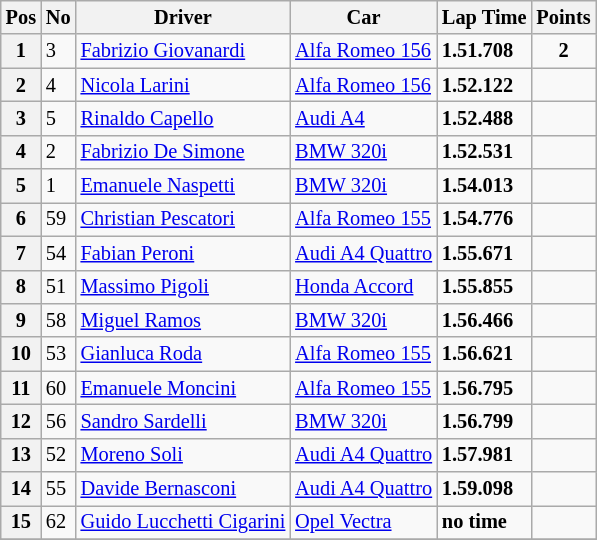<table class="wikitable" style="font-size: 85%;">
<tr>
<th>Pos</th>
<th>No</th>
<th>Driver</th>
<th>Car</th>
<th>Lap Time</th>
<th>Points</th>
</tr>
<tr>
<th>1</th>
<td>3</td>
<td> <a href='#'>Fabrizio Giovanardi</a></td>
<td><a href='#'>Alfa Romeo 156</a></td>
<td><strong>1.51.708</strong></td>
<td align=center><strong>2</strong></td>
</tr>
<tr>
<th>2</th>
<td>4</td>
<td> <a href='#'>Nicola Larini</a></td>
<td><a href='#'>Alfa Romeo 156</a></td>
<td><strong>1.52.122</strong></td>
<td></td>
</tr>
<tr>
<th>3</th>
<td>5</td>
<td> <a href='#'>Rinaldo Capello</a></td>
<td><a href='#'>Audi A4</a></td>
<td><strong>1.52.488</strong></td>
<td></td>
</tr>
<tr>
<th>4</th>
<td>2</td>
<td> <a href='#'>Fabrizio De Simone</a></td>
<td><a href='#'>BMW 320i</a></td>
<td><strong>1.52.531</strong></td>
<td></td>
</tr>
<tr>
<th>5</th>
<td>1</td>
<td> <a href='#'>Emanuele Naspetti</a></td>
<td><a href='#'>BMW 320i</a></td>
<td><strong>1.54.013</strong></td>
<td></td>
</tr>
<tr>
<th>6</th>
<td>59</td>
<td> <a href='#'>Christian Pescatori</a></td>
<td><a href='#'>Alfa Romeo 155</a></td>
<td><strong>1.54.776</strong></td>
<td></td>
</tr>
<tr>
<th>7</th>
<td>54</td>
<td> <a href='#'>Fabian Peroni</a></td>
<td><a href='#'>Audi A4 Quattro</a></td>
<td><strong>1.55.671</strong></td>
<td></td>
</tr>
<tr>
<th>8</th>
<td>51</td>
<td> <a href='#'>Massimo Pigoli</a></td>
<td><a href='#'>Honda Accord</a></td>
<td><strong>1.55.855</strong></td>
<td></td>
</tr>
<tr>
<th>9</th>
<td>58</td>
<td> <a href='#'>Miguel Ramos</a></td>
<td><a href='#'>BMW 320i</a></td>
<td><strong>1.56.466</strong></td>
<td></td>
</tr>
<tr>
<th>10</th>
<td>53</td>
<td> <a href='#'>Gianluca Roda</a></td>
<td><a href='#'>Alfa Romeo 155</a></td>
<td><strong>1.56.621</strong></td>
<td></td>
</tr>
<tr>
<th>11</th>
<td>60</td>
<td> <a href='#'>Emanuele Moncini</a></td>
<td><a href='#'>Alfa Romeo 155</a></td>
<td><strong>1.56.795</strong></td>
<td></td>
</tr>
<tr>
<th>12</th>
<td>56</td>
<td> <a href='#'>Sandro Sardelli</a></td>
<td><a href='#'>BMW 320i</a></td>
<td><strong>1.56.799</strong></td>
<td></td>
</tr>
<tr>
<th>13</th>
<td>52</td>
<td> <a href='#'>Moreno Soli</a></td>
<td><a href='#'>Audi A4 Quattro</a></td>
<td><strong>1.57.981</strong></td>
<td></td>
</tr>
<tr>
<th>14</th>
<td>55</td>
<td> <a href='#'>Davide Bernasconi</a></td>
<td><a href='#'>Audi A4 Quattro</a></td>
<td><strong>1.59.098</strong></td>
<td></td>
</tr>
<tr>
<th>15</th>
<td>62</td>
<td> <a href='#'>Guido Lucchetti Cigarini</a></td>
<td><a href='#'>Opel Vectra</a></td>
<td><strong>no time</strong></td>
<td></td>
</tr>
<tr>
</tr>
</table>
